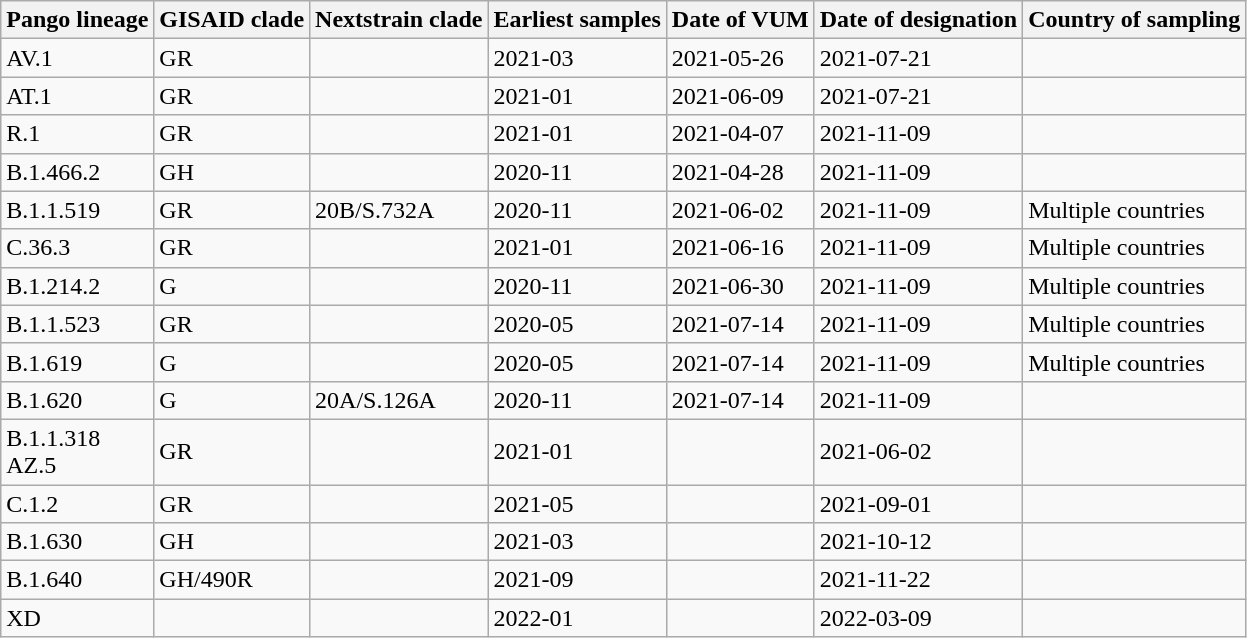<table class="wikitable sortable">
<tr>
<th>Pango lineage</th>
<th>GISAID clade</th>
<th>Nextstrain clade</th>
<th>Earliest samples</th>
<th>Date of VUM</th>
<th>Date of designation</th>
<th>Country of sampling</th>
</tr>
<tr>
<td>AV.1</td>
<td>GR</td>
<td></td>
<td>2021-03</td>
<td>2021-05-26</td>
<td>2021-07-21</td>
<td></td>
</tr>
<tr>
<td>AT.1</td>
<td>GR</td>
<td></td>
<td>2021-01</td>
<td>2021-06-09</td>
<td>2021-07-21</td>
<td></td>
</tr>
<tr>
<td>R.1</td>
<td>GR</td>
<td></td>
<td>2021-01</td>
<td>2021-04-07</td>
<td>2021-11-09</td>
<td></td>
</tr>
<tr>
<td>B.1.466.2</td>
<td>GH</td>
<td></td>
<td>2020-11</td>
<td>2021-04-28</td>
<td>2021-11-09</td>
<td></td>
</tr>
<tr>
<td>B.1.1.519</td>
<td>GR</td>
<td>20B/S.732A</td>
<td>2020-11</td>
<td>2021-06-02</td>
<td>2021-11-09</td>
<td>Multiple countries</td>
</tr>
<tr>
<td>C.36.3</td>
<td>GR</td>
<td></td>
<td>2021-01</td>
<td>2021-06-16</td>
<td>2021-11-09</td>
<td>Multiple countries</td>
</tr>
<tr>
<td>B.1.214.2</td>
<td>G</td>
<td></td>
<td>2020-11</td>
<td>2021-06-30</td>
<td>2021-11-09</td>
<td>Multiple countries</td>
</tr>
<tr>
<td>B.1.1.523</td>
<td>GR</td>
<td></td>
<td>2020-05</td>
<td>2021-07-14</td>
<td>2021-11-09</td>
<td>Multiple countries</td>
</tr>
<tr>
<td>B.1.619</td>
<td>G</td>
<td></td>
<td>2020-05</td>
<td>2021-07-14</td>
<td>2021-11-09</td>
<td>Multiple countries</td>
</tr>
<tr>
<td>B.1.620</td>
<td>G</td>
<td>20A/S.126A</td>
<td>2020-11</td>
<td>2021-07-14</td>
<td>2021-11-09</td>
<td></td>
</tr>
<tr>
<td>B.1.1.318<br>AZ.5</td>
<td>GR</td>
<td></td>
<td>2021-01</td>
<td></td>
<td>2021-06-02</td>
<td></td>
</tr>
<tr>
<td>C.1.2</td>
<td>GR</td>
<td></td>
<td>2021-05</td>
<td></td>
<td>2021-09-01</td>
<td></td>
</tr>
<tr>
<td>B.1.630</td>
<td>GH</td>
<td></td>
<td>2021-03</td>
<td></td>
<td>2021-10-12</td>
<td></td>
</tr>
<tr>
<td>B.1.640</td>
<td>GH/490R</td>
<td></td>
<td>2021-09</td>
<td></td>
<td>2021-11-22</td>
<td></td>
</tr>
<tr>
<td>XD</td>
<td></td>
<td></td>
<td>2022-01</td>
<td></td>
<td>2022-03-09</td>
<td></td>
</tr>
</table>
